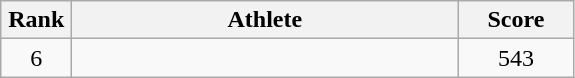<table class="wikitable" style="text-align:center">
<tr>
<th width=40>Rank</th>
<th width=250>Athlete</th>
<th width=70>Score</th>
</tr>
<tr>
<td>6</td>
<td align=left></td>
<td>543</td>
</tr>
</table>
